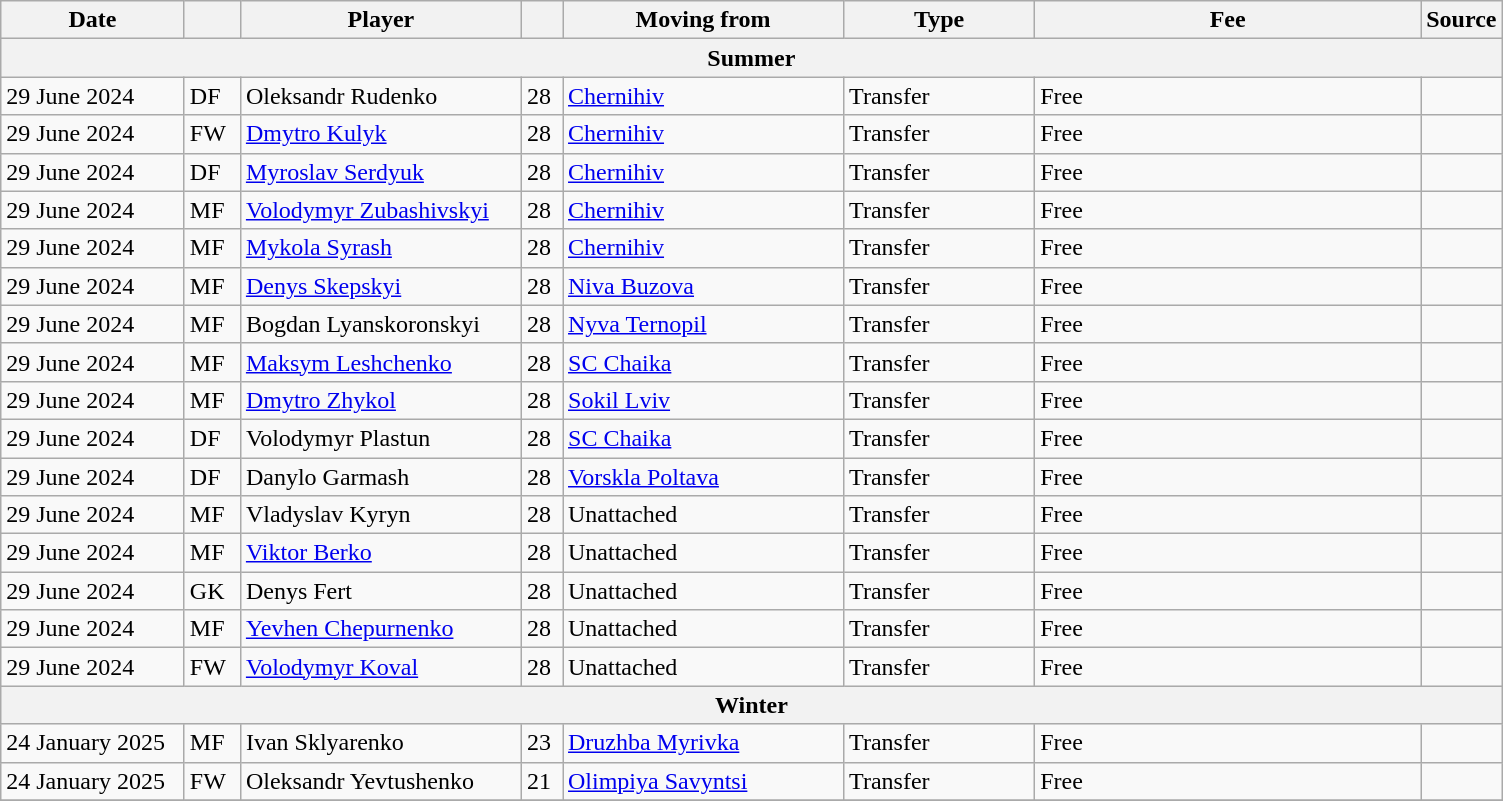<table class="wikitable sortable" Artem Padun>
<tr>
<th style="width:115px;">Date</th>
<th style="width:30px;"></th>
<th style="width:180px;">Player</th>
<th style="width:20px;"></th>
<th style="width:180px;">Moving from</th>
<th style="width:120px;" class="unsortable">Type</th>
<th style="width:250px;" class="unsortable">Fee</th>
<th style="width:20px;">Source</th>
</tr>
<tr>
<th colspan="8">Summer</th>
</tr>
<tr>
<td>29 June 2024</td>
<td>DF</td>
<td> Oleksandr Rudenko</td>
<td>28</td>
<td> <a href='#'>Chernihiv</a></td>
<td>Transfer</td>
<td>Free</td>
<td></td>
</tr>
<tr>
<td>29 June 2024</td>
<td>FW</td>
<td> <a href='#'>Dmytro Kulyk</a></td>
<td>28</td>
<td> <a href='#'>Chernihiv</a></td>
<td>Transfer</td>
<td>Free</td>
<td></td>
</tr>
<tr>
<td>29 June 2024</td>
<td>DF</td>
<td> <a href='#'>Myroslav Serdyuk</a></td>
<td>28</td>
<td> <a href='#'>Chernihiv</a></td>
<td>Transfer</td>
<td>Free</td>
<td></td>
</tr>
<tr>
<td>29 June 2024</td>
<td>MF</td>
<td> <a href='#'>Volodymyr Zubashivskyi</a></td>
<td>28</td>
<td> <a href='#'>Chernihiv</a></td>
<td>Transfer</td>
<td>Free</td>
<td></td>
</tr>
<tr>
<td>29 June 2024</td>
<td>MF</td>
<td> <a href='#'>Mykola Syrash</a></td>
<td>28</td>
<td> <a href='#'>Chernihiv</a></td>
<td>Transfer</td>
<td>Free</td>
<td></td>
</tr>
<tr>
<td>29 June 2024</td>
<td>MF</td>
<td> <a href='#'>Denys Skepskyi</a></td>
<td>28</td>
<td> <a href='#'>Niva Buzova</a></td>
<td>Transfer</td>
<td>Free</td>
<td></td>
</tr>
<tr>
<td>29 June 2024</td>
<td>MF</td>
<td> Bogdan Lyanskoronskyi</td>
<td>28</td>
<td> <a href='#'>Nyva Ternopil</a></td>
<td>Transfer</td>
<td>Free</td>
<td></td>
</tr>
<tr>
<td>29 June 2024</td>
<td>MF</td>
<td> <a href='#'>Maksym Leshchenko</a></td>
<td>28</td>
<td> <a href='#'>SC Chaika</a></td>
<td>Transfer</td>
<td>Free</td>
<td></td>
</tr>
<tr>
<td>29 June 2024</td>
<td>MF</td>
<td> <a href='#'>Dmytro Zhykol</a></td>
<td>28</td>
<td> <a href='#'>Sokil Lviv</a></td>
<td>Transfer</td>
<td>Free</td>
<td></td>
</tr>
<tr>
<td>29 June 2024</td>
<td>DF</td>
<td> Volodymyr Plastun</td>
<td>28</td>
<td> <a href='#'>SC Chaika</a></td>
<td>Transfer</td>
<td>Free</td>
<td></td>
</tr>
<tr>
<td>29 June 2024</td>
<td>DF</td>
<td> Danylo Garmash</td>
<td>28</td>
<td> <a href='#'>Vorskla Poltava</a></td>
<td>Transfer</td>
<td>Free</td>
<td></td>
</tr>
<tr>
<td>29 June 2024</td>
<td>MF</td>
<td> Vladyslav Kyryn</td>
<td>28</td>
<td>Unattached</td>
<td>Transfer</td>
<td>Free</td>
<td></td>
</tr>
<tr>
<td>29 June 2024</td>
<td>MF</td>
<td> <a href='#'>Viktor Berko</a></td>
<td>28</td>
<td>Unattached</td>
<td>Transfer</td>
<td>Free</td>
<td></td>
</tr>
<tr>
<td>29 June 2024</td>
<td>GK</td>
<td> Denys Fert</td>
<td>28</td>
<td>Unattached</td>
<td>Transfer</td>
<td>Free</td>
<td></td>
</tr>
<tr>
<td>29 June 2024</td>
<td>MF</td>
<td> <a href='#'>Yevhen Chepurnenko</a></td>
<td>28</td>
<td>Unattached</td>
<td>Transfer</td>
<td>Free</td>
<td></td>
</tr>
<tr>
<td>29 June 2024</td>
<td>FW</td>
<td> <a href='#'>Volodymyr Koval</a></td>
<td>28</td>
<td>Unattached</td>
<td>Transfer</td>
<td>Free</td>
<td></td>
</tr>
<tr>
<th colspan=8>Winter</th>
</tr>
<tr>
<td>24 January 2025</td>
<td>MF</td>
<td> Ivan Sklyarenko</td>
<td>23</td>
<td> <a href='#'>Druzhba Myrivka</a></td>
<td>Transfer</td>
<td>Free</td>
<td></td>
</tr>
<tr>
<td>24 January 2025</td>
<td>FW</td>
<td> Oleksandr Yevtushenko</td>
<td>21</td>
<td> <a href='#'>Olimpiya Savyntsi</a></td>
<td>Transfer</td>
<td>Free</td>
<td></td>
</tr>
<tr>
</tr>
</table>
